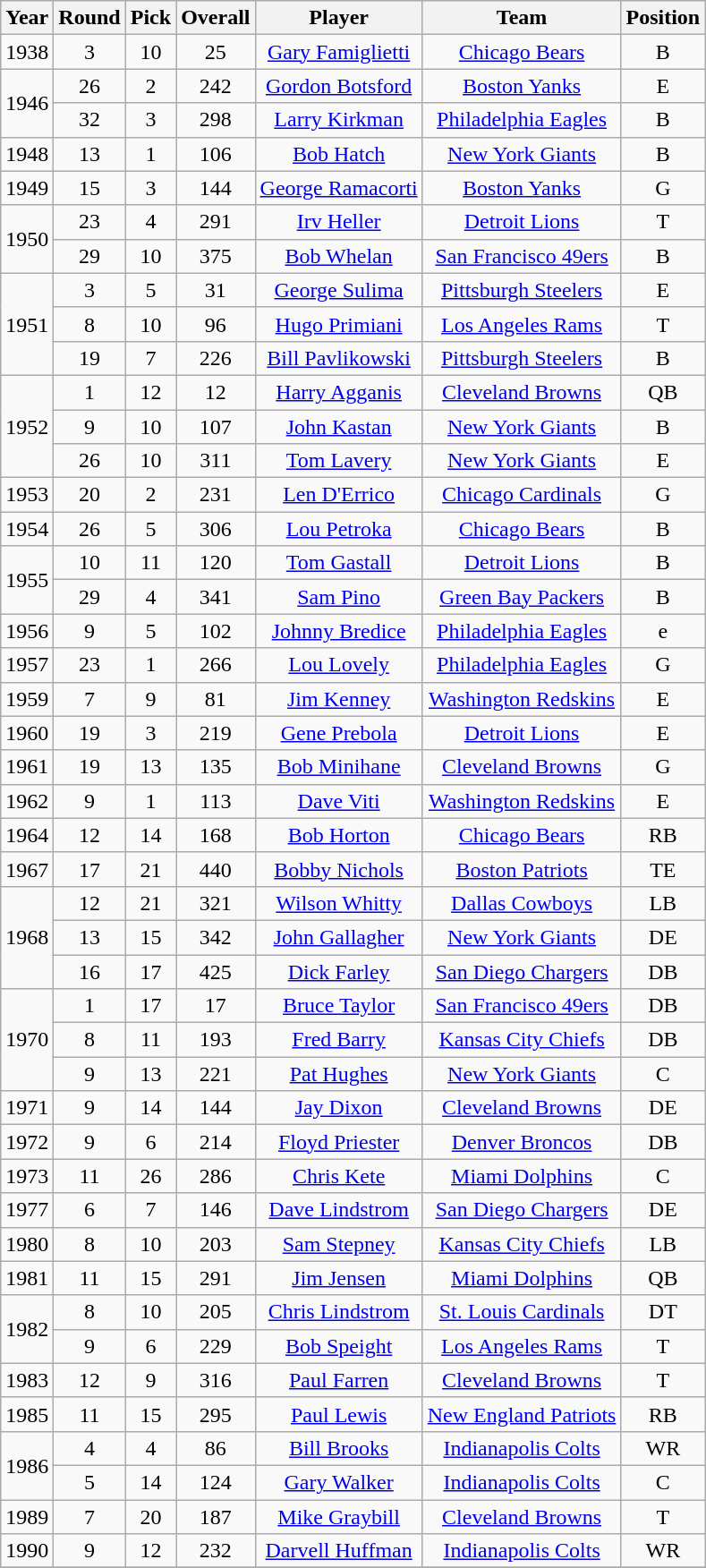<table class="wikitable sortable" style="text-align: center;">
<tr>
<th>Year</th>
<th>Round</th>
<th>Pick</th>
<th>Overall</th>
<th>Player</th>
<th>Team</th>
<th>Position</th>
</tr>
<tr>
<td>1938</td>
<td>3</td>
<td>10</td>
<td>25</td>
<td><a href='#'>Gary Famiglietti</a></td>
<td><a href='#'>Chicago Bears</a></td>
<td>B</td>
</tr>
<tr>
<td rowspan="2">1946</td>
<td>26</td>
<td>2</td>
<td>242</td>
<td><a href='#'>Gordon Botsford</a></td>
<td><a href='#'>Boston Yanks</a></td>
<td>E</td>
</tr>
<tr>
<td>32</td>
<td>3</td>
<td>298</td>
<td><a href='#'>Larry Kirkman</a></td>
<td><a href='#'>Philadelphia Eagles</a></td>
<td>B</td>
</tr>
<tr>
<td>1948</td>
<td>13</td>
<td>1</td>
<td>106</td>
<td><a href='#'>Bob Hatch</a></td>
<td><a href='#'>New York Giants</a></td>
<td>B</td>
</tr>
<tr>
<td>1949</td>
<td>15</td>
<td>3</td>
<td>144</td>
<td><a href='#'>George Ramacorti</a></td>
<td><a href='#'>Boston Yanks</a></td>
<td>G</td>
</tr>
<tr>
<td rowspan="2">1950</td>
<td>23</td>
<td>4</td>
<td>291</td>
<td><a href='#'>Irv Heller</a></td>
<td><a href='#'>Detroit Lions</a></td>
<td>T</td>
</tr>
<tr>
<td>29</td>
<td>10</td>
<td>375</td>
<td><a href='#'>Bob Whelan</a></td>
<td><a href='#'>San Francisco 49ers</a></td>
<td>B</td>
</tr>
<tr>
<td rowspan="3">1951</td>
<td>3</td>
<td>5</td>
<td>31</td>
<td><a href='#'>George Sulima</a></td>
<td><a href='#'>Pittsburgh Steelers</a></td>
<td>E</td>
</tr>
<tr>
<td>8</td>
<td>10</td>
<td>96</td>
<td><a href='#'>Hugo Primiani</a></td>
<td><a href='#'>Los Angeles Rams</a></td>
<td>T</td>
</tr>
<tr>
<td>19</td>
<td>7</td>
<td>226</td>
<td><a href='#'>Bill Pavlikowski</a></td>
<td><a href='#'>Pittsburgh Steelers</a></td>
<td>B</td>
</tr>
<tr>
<td rowspan="3">1952</td>
<td>1</td>
<td>12</td>
<td>12</td>
<td><a href='#'>Harry Agganis</a></td>
<td><a href='#'>Cleveland Browns</a></td>
<td>QB</td>
</tr>
<tr>
<td>9</td>
<td>10</td>
<td>107</td>
<td><a href='#'>John Kastan</a></td>
<td><a href='#'>New York Giants</a></td>
<td>B</td>
</tr>
<tr>
<td>26</td>
<td>10</td>
<td>311</td>
<td><a href='#'>Tom Lavery</a></td>
<td><a href='#'>New York Giants</a></td>
<td>E</td>
</tr>
<tr>
<td>1953</td>
<td>20</td>
<td>2</td>
<td>231</td>
<td><a href='#'>Len D'Errico</a></td>
<td><a href='#'>Chicago Cardinals</a></td>
<td>G</td>
</tr>
<tr>
<td>1954</td>
<td>26</td>
<td>5</td>
<td>306</td>
<td><a href='#'>Lou Petroka</a></td>
<td><a href='#'>Chicago Bears</a></td>
<td>B</td>
</tr>
<tr>
<td rowspan="2">1955</td>
<td>10</td>
<td>11</td>
<td>120</td>
<td><a href='#'>Tom Gastall</a></td>
<td><a href='#'>Detroit Lions</a></td>
<td>B</td>
</tr>
<tr>
<td>29</td>
<td>4</td>
<td>341</td>
<td><a href='#'>Sam Pino</a></td>
<td><a href='#'>Green Bay Packers</a></td>
<td>B</td>
</tr>
<tr>
<td>1956</td>
<td>9</td>
<td>5</td>
<td>102</td>
<td><a href='#'>Johnny Bredice</a></td>
<td><a href='#'>Philadelphia Eagles</a></td>
<td>e</td>
</tr>
<tr>
<td>1957</td>
<td>23</td>
<td>1</td>
<td>266</td>
<td><a href='#'>Lou Lovely</a></td>
<td><a href='#'>Philadelphia Eagles</a></td>
<td>G</td>
</tr>
<tr>
<td>1959</td>
<td>7</td>
<td>9</td>
<td>81</td>
<td><a href='#'>Jim Kenney</a></td>
<td><a href='#'>Washington Redskins</a></td>
<td>E</td>
</tr>
<tr>
<td>1960</td>
<td>19</td>
<td>3</td>
<td>219</td>
<td><a href='#'>Gene Prebola</a></td>
<td><a href='#'>Detroit Lions</a></td>
<td>E</td>
</tr>
<tr>
<td>1961</td>
<td>19</td>
<td>13</td>
<td>135</td>
<td><a href='#'>Bob Minihane</a></td>
<td><a href='#'>Cleveland Browns</a></td>
<td>G</td>
</tr>
<tr>
<td>1962</td>
<td>9</td>
<td>1</td>
<td>113</td>
<td><a href='#'>Dave Viti</a></td>
<td><a href='#'>Washington Redskins</a></td>
<td>E</td>
</tr>
<tr>
<td>1964</td>
<td>12</td>
<td>14</td>
<td>168</td>
<td><a href='#'>Bob Horton</a></td>
<td><a href='#'>Chicago Bears</a></td>
<td>RB</td>
</tr>
<tr>
<td>1967</td>
<td>17</td>
<td>21</td>
<td>440</td>
<td><a href='#'>Bobby Nichols</a></td>
<td><a href='#'>Boston Patriots</a></td>
<td>TE</td>
</tr>
<tr>
<td rowspan="3">1968</td>
<td>12</td>
<td>21</td>
<td>321</td>
<td><a href='#'>Wilson Whitty</a></td>
<td><a href='#'>Dallas Cowboys</a></td>
<td>LB</td>
</tr>
<tr>
<td>13</td>
<td>15</td>
<td>342</td>
<td><a href='#'>John Gallagher</a></td>
<td><a href='#'>New York Giants</a></td>
<td>DE</td>
</tr>
<tr>
<td>16</td>
<td>17</td>
<td>425</td>
<td><a href='#'>Dick Farley</a></td>
<td><a href='#'>San Diego Chargers</a></td>
<td>DB</td>
</tr>
<tr>
<td rowspan="3">1970</td>
<td>1</td>
<td>17</td>
<td>17</td>
<td><a href='#'>Bruce Taylor</a></td>
<td><a href='#'>San Francisco 49ers</a></td>
<td>DB</td>
</tr>
<tr>
<td>8</td>
<td>11</td>
<td>193</td>
<td><a href='#'>Fred Barry</a></td>
<td><a href='#'>Kansas City Chiefs</a></td>
<td>DB</td>
</tr>
<tr>
<td>9</td>
<td>13</td>
<td>221</td>
<td><a href='#'>Pat Hughes</a></td>
<td><a href='#'>New York Giants</a></td>
<td>C</td>
</tr>
<tr>
<td>1971</td>
<td>9</td>
<td>14</td>
<td>144</td>
<td><a href='#'>Jay Dixon</a></td>
<td><a href='#'>Cleveland Browns</a></td>
<td>DE</td>
</tr>
<tr>
<td>1972</td>
<td>9</td>
<td>6</td>
<td>214</td>
<td><a href='#'>Floyd Priester</a></td>
<td><a href='#'>Denver Broncos</a></td>
<td>DB</td>
</tr>
<tr>
<td>1973</td>
<td>11</td>
<td>26</td>
<td>286</td>
<td><a href='#'>Chris Kete</a></td>
<td><a href='#'>Miami Dolphins</a></td>
<td>C</td>
</tr>
<tr>
<td>1977</td>
<td>6</td>
<td>7</td>
<td>146</td>
<td><a href='#'>Dave Lindstrom</a></td>
<td><a href='#'>San Diego Chargers</a></td>
<td>DE</td>
</tr>
<tr>
<td>1980</td>
<td>8</td>
<td>10</td>
<td>203</td>
<td><a href='#'>Sam Stepney</a></td>
<td><a href='#'>Kansas City Chiefs</a></td>
<td>LB</td>
</tr>
<tr>
<td>1981</td>
<td>11</td>
<td>15</td>
<td>291</td>
<td><a href='#'>Jim Jensen</a></td>
<td><a href='#'>Miami Dolphins</a></td>
<td>QB</td>
</tr>
<tr>
<td rowspan="2">1982</td>
<td>8</td>
<td>10</td>
<td>205</td>
<td><a href='#'>Chris Lindstrom</a></td>
<td><a href='#'>St. Louis Cardinals</a></td>
<td>DT</td>
</tr>
<tr>
<td>9</td>
<td>6</td>
<td>229</td>
<td><a href='#'>Bob Speight</a></td>
<td><a href='#'>Los Angeles Rams</a></td>
<td>T</td>
</tr>
<tr>
<td>1983</td>
<td>12</td>
<td>9</td>
<td>316</td>
<td><a href='#'>Paul Farren</a></td>
<td><a href='#'>Cleveland Browns</a></td>
<td>T</td>
</tr>
<tr>
<td>1985</td>
<td>11</td>
<td>15</td>
<td>295</td>
<td><a href='#'>Paul Lewis</a></td>
<td><a href='#'>New England Patriots</a></td>
<td>RB</td>
</tr>
<tr>
<td rowspan="2">1986</td>
<td>4</td>
<td>4</td>
<td>86</td>
<td><a href='#'>Bill Brooks</a></td>
<td><a href='#'>Indianapolis Colts</a></td>
<td>WR</td>
</tr>
<tr>
<td>5</td>
<td>14</td>
<td>124</td>
<td><a href='#'>Gary Walker</a></td>
<td><a href='#'>Indianapolis Colts</a></td>
<td>C</td>
</tr>
<tr>
<td>1989</td>
<td>7</td>
<td>20</td>
<td>187</td>
<td><a href='#'>Mike Graybill</a></td>
<td><a href='#'>Cleveland Browns</a></td>
<td>T</td>
</tr>
<tr>
<td>1990</td>
<td>9</td>
<td>12</td>
<td>232</td>
<td><a href='#'>Darvell Huffman</a></td>
<td><a href='#'>Indianapolis Colts</a></td>
<td>WR</td>
</tr>
<tr>
</tr>
</table>
